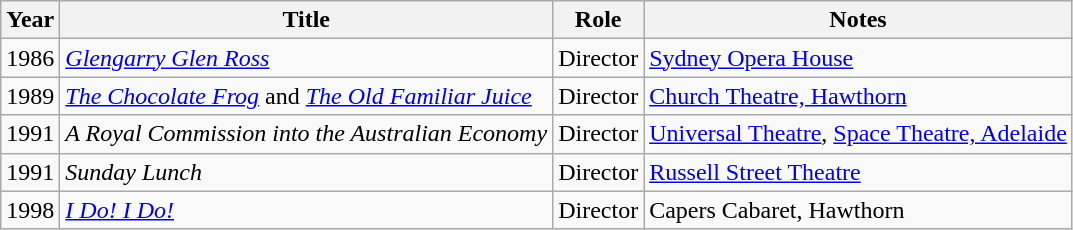<table class="wikitable">
<tr>
<th>Year</th>
<th>Title</th>
<th>Role</th>
<th>Notes</th>
</tr>
<tr>
<td>1986</td>
<td><em><a href='#'>Glengarry Glen Ross</a></em></td>
<td>Director</td>
<td><a href='#'>Sydney Opera House</a></td>
</tr>
<tr>
<td>1989</td>
<td><em><a href='#'>The Chocolate Frog</a></em> and <em><a href='#'>The Old Familiar Juice</a></em></td>
<td>Director</td>
<td><a href='#'>Church Theatre, Hawthorn</a></td>
</tr>
<tr>
<td>1991</td>
<td><em>A Royal Commission into the Australian Economy</em></td>
<td>Director</td>
<td><a href='#'>Universal Theatre</a>, <a href='#'>Space Theatre, Adelaide</a></td>
</tr>
<tr>
<td>1991</td>
<td><em>Sunday Lunch</em></td>
<td>Director</td>
<td><a href='#'>Russell Street Theatre</a></td>
</tr>
<tr>
<td>1998</td>
<td><em><a href='#'>I Do! I Do!</a></em></td>
<td>Director</td>
<td>Capers Cabaret, Hawthorn</td>
</tr>
</table>
